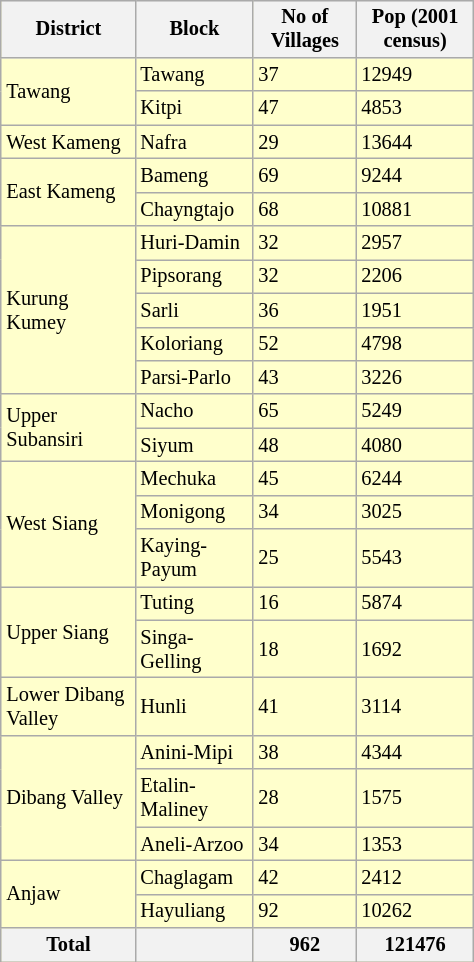<table class="wikitable" style="float:right;margin-right:1em; font-size:85%; background:#ffc; color:black; width:28.5em; max-width:25%;" cellspacing="0" cellpadding="0" >
<tr>
<th>District</th>
<th>Block</th>
<th>No of Villages</th>
<th>Pop (2001 census)</th>
</tr>
<tr>
<td rowspan="2">Tawang</td>
<td>Tawang</td>
<td>37</td>
<td>12949</td>
</tr>
<tr>
<td>Kitpi</td>
<td>47</td>
<td>4853</td>
</tr>
<tr>
<td>West Kameng</td>
<td>Nafra</td>
<td>29</td>
<td>13644</td>
</tr>
<tr>
<td rowspan="2">East Kameng</td>
<td>Bameng</td>
<td>69</td>
<td>9244</td>
</tr>
<tr>
<td>Chayngtajo</td>
<td>68</td>
<td>10881</td>
</tr>
<tr>
<td rowspan="5">Kurung Kumey</td>
<td>Huri-Damin</td>
<td>32</td>
<td>2957</td>
</tr>
<tr>
<td>Pipsorang</td>
<td>32</td>
<td>2206</td>
</tr>
<tr>
<td>Sarli</td>
<td>36</td>
<td>1951</td>
</tr>
<tr>
<td>Koloriang</td>
<td>52</td>
<td>4798</td>
</tr>
<tr>
<td>Parsi-Parlo</td>
<td>43</td>
<td>3226</td>
</tr>
<tr>
<td rowspan="2">Upper Subansiri</td>
<td>Nacho</td>
<td>65</td>
<td>5249</td>
</tr>
<tr>
<td>Siyum</td>
<td>48</td>
<td>4080</td>
</tr>
<tr>
<td rowspan="3">West Siang</td>
<td>Mechuka</td>
<td>45</td>
<td>6244</td>
</tr>
<tr>
<td>Monigong</td>
<td>34</td>
<td>3025</td>
</tr>
<tr>
<td>Kaying-Payum</td>
<td>25</td>
<td>5543</td>
</tr>
<tr>
<td rowspan="2">Upper Siang</td>
<td>Tuting</td>
<td>16</td>
<td>5874</td>
</tr>
<tr>
<td>Singa-Gelling</td>
<td>18</td>
<td>1692</td>
</tr>
<tr>
<td>Lower Dibang Valley</td>
<td>Hunli</td>
<td>41</td>
<td>3114</td>
</tr>
<tr>
<td rowspan="3">Dibang Valley</td>
<td>Anini-Mipi</td>
<td>38</td>
<td>4344</td>
</tr>
<tr>
<td>Etalin-Maliney</td>
<td>28</td>
<td>1575</td>
</tr>
<tr>
<td>Aneli-Arzoo</td>
<td>34</td>
<td>1353</td>
</tr>
<tr>
<td rowspan="2">Anjaw</td>
<td>Chaglagam</td>
<td>42</td>
<td>2412</td>
</tr>
<tr>
<td>Hayuliang</td>
<td>92</td>
<td>10262</td>
</tr>
<tr>
<th>Total</th>
<th></th>
<th>962</th>
<th>121476</th>
</tr>
</table>
